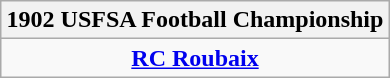<table class="wikitable" style="text-align: center; margin: 0 auto;">
<tr>
<th>1902 USFSA Football Championship</th>
</tr>
<tr>
<td><strong><a href='#'>RC Roubaix</a></strong></td>
</tr>
</table>
